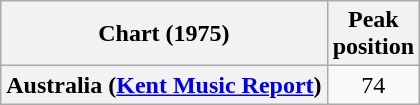<table class="wikitable plainrowheaders" style="text-align:center">
<tr>
<th>Chart (1975)</th>
<th>Peak<br>position</th>
</tr>
<tr>
<th scope="row">Australia (<a href='#'>Kent Music Report</a>)</th>
<td>74</td>
</tr>
</table>
